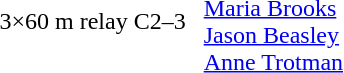<table>
<tr>
<td>3×60 m relay C2–3<br></td>
<td></td>
<td></td>
<td> <br> <a href='#'>Maria Brooks</a> <br> <a href='#'>Jason Beasley</a> <br> <a href='#'>Anne Trotman</a></td>
</tr>
</table>
